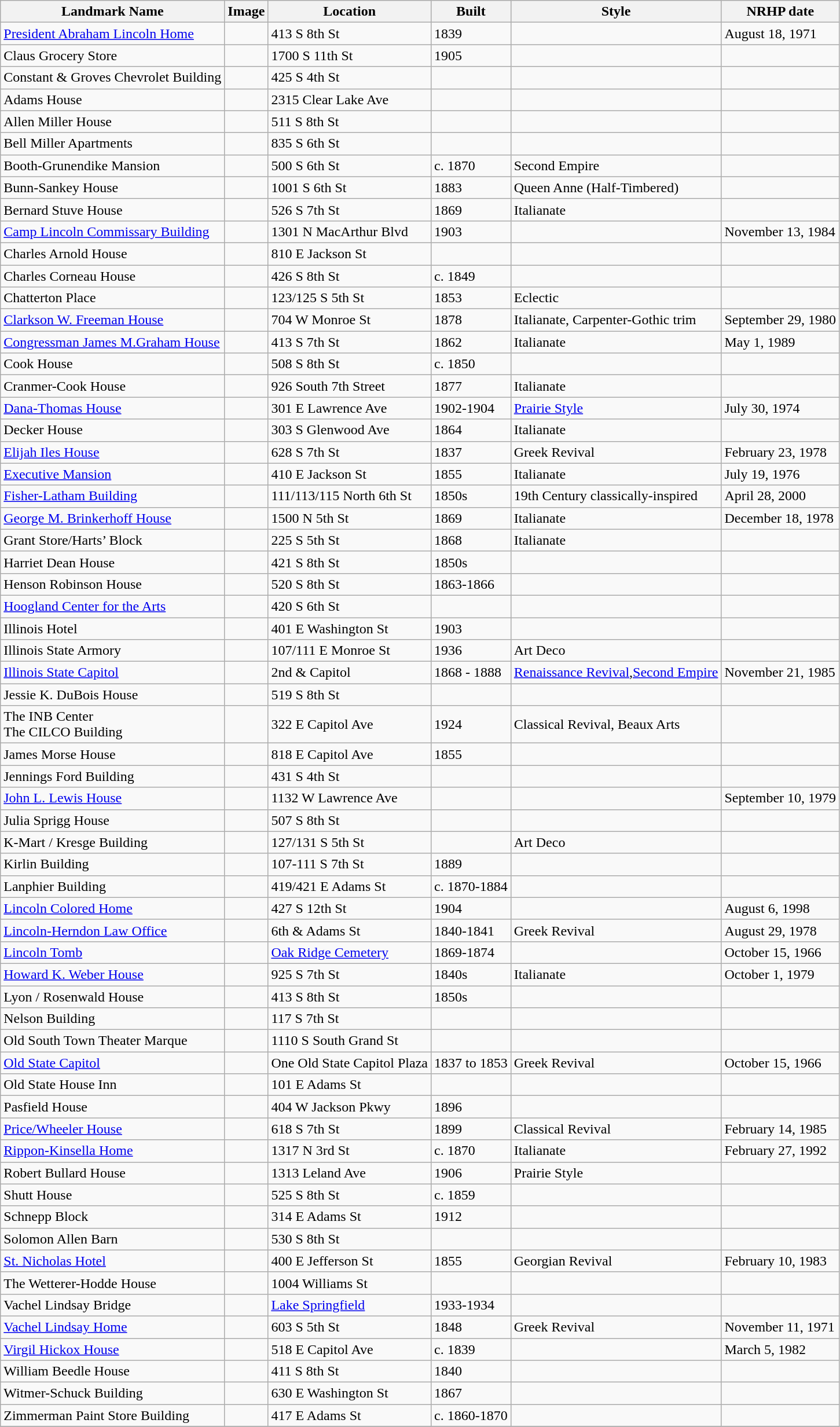<table class="wikitable sortable">
<tr>
<th>Landmark Name</th>
<th>Image</th>
<th>Location</th>
<th>Built</th>
<th>Style</th>
<th>NRHP date</th>
</tr>
<tr>
<td><a href='#'>President Abraham Lincoln Home</a></td>
<td></td>
<td>413 S 8th St</td>
<td>1839</td>
<td></td>
<td>August 18, 1971</td>
</tr>
<tr>
<td>Claus Grocery Store</td>
<td></td>
<td>1700 S 11th St</td>
<td>1905</td>
<td></td>
<td></td>
</tr>
<tr>
<td>Constant & Groves Chevrolet Building</td>
<td></td>
<td>425 S 4th St</td>
<td></td>
<td></td>
<td></td>
</tr>
<tr>
<td>Adams House</td>
<td></td>
<td>2315 Clear Lake Ave</td>
<td></td>
<td></td>
<td></td>
</tr>
<tr>
<td>Allen Miller House</td>
<td></td>
<td>511 S 8th St</td>
<td></td>
<td></td>
<td></td>
</tr>
<tr>
<td>Bell Miller Apartments</td>
<td></td>
<td>835 S 6th St</td>
<td></td>
<td></td>
<td></td>
</tr>
<tr>
<td>Booth-Grunendike Mansion</td>
<td></td>
<td>500 S 6th St</td>
<td>c. 1870</td>
<td>Second Empire</td>
<td></td>
</tr>
<tr>
<td>Bunn-Sankey House</td>
<td></td>
<td>1001 S 6th St</td>
<td>1883</td>
<td>Queen Anne (Half-Timbered)</td>
<td></td>
</tr>
<tr>
<td>Bernard Stuve House</td>
<td></td>
<td>526 S 7th St</td>
<td>1869</td>
<td>Italianate</td>
<td></td>
</tr>
<tr>
<td><a href='#'>Camp Lincoln Commissary Building</a></td>
<td></td>
<td>1301 N MacArthur Blvd</td>
<td>1903</td>
<td></td>
<td>November 13, 1984</td>
</tr>
<tr>
<td>Charles Arnold House</td>
<td></td>
<td>810 E Jackson St</td>
<td></td>
<td></td>
<td></td>
</tr>
<tr>
<td>Charles Corneau House</td>
<td></td>
<td>426 S 8th St</td>
<td>c. 1849</td>
<td></td>
<td></td>
</tr>
<tr>
<td>Chatterton Place</td>
<td></td>
<td>123/125 S 5th St</td>
<td>1853</td>
<td>Eclectic</td>
<td></td>
</tr>
<tr>
<td><a href='#'>Clarkson W. Freeman House</a></td>
<td></td>
<td>704 W Monroe St</td>
<td>1878</td>
<td>Italianate, Carpenter-Gothic trim</td>
<td>September 29, 1980</td>
</tr>
<tr>
<td><a href='#'>Congressman James M.Graham House</a></td>
<td></td>
<td>413 S 7th St</td>
<td>1862</td>
<td>Italianate</td>
<td>May 1, 1989</td>
</tr>
<tr>
<td>Cook House</td>
<td></td>
<td>508 S 8th St</td>
<td>c. 1850</td>
<td></td>
<td></td>
</tr>
<tr>
<td>Cranmer-Cook House</td>
<td></td>
<td>926 South 7th Street</td>
<td>1877</td>
<td>Italianate</td>
<td></td>
</tr>
<tr>
<td><a href='#'>Dana-Thomas House</a></td>
<td></td>
<td>301 E Lawrence Ave</td>
<td>1902-1904</td>
<td><a href='#'>Prairie Style</a></td>
<td>July 30, 1974</td>
</tr>
<tr>
<td>Decker House</td>
<td></td>
<td>303 S Glenwood Ave</td>
<td>1864</td>
<td>Italianate</td>
<td></td>
</tr>
<tr>
<td><a href='#'>Elijah Iles House</a></td>
<td></td>
<td>628 S 7th St</td>
<td>1837</td>
<td>Greek Revival</td>
<td>February 23, 1978</td>
</tr>
<tr>
<td><a href='#'>Executive Mansion</a></td>
<td></td>
<td>410 E Jackson St</td>
<td>1855</td>
<td>Italianate</td>
<td>July 19, 1976</td>
</tr>
<tr>
<td><a href='#'>Fisher-Latham Building</a></td>
<td></td>
<td>111/113/115 North 6th St</td>
<td>1850s</td>
<td>19th Century classically-inspired</td>
<td>April 28, 2000</td>
</tr>
<tr>
<td><a href='#'>George M. Brinkerhoff House</a></td>
<td></td>
<td>1500 N 5th St</td>
<td>1869</td>
<td>Italianate</td>
<td>December 18, 1978</td>
</tr>
<tr>
<td>Grant Store/Harts’ Block</td>
<td></td>
<td>225 S 5th St</td>
<td>1868</td>
<td>Italianate</td>
<td></td>
</tr>
<tr>
<td>Harriet Dean House</td>
<td></td>
<td>421 S 8th St</td>
<td>1850s</td>
<td></td>
<td></td>
</tr>
<tr>
<td>Henson Robinson House</td>
<td></td>
<td>520 S 8th St</td>
<td>1863-1866</td>
<td></td>
<td></td>
</tr>
<tr>
<td><a href='#'>Hoogland Center for the Arts</a></td>
<td></td>
<td>420 S 6th St</td>
<td></td>
<td></td>
<td></td>
</tr>
<tr>
<td>Illinois Hotel</td>
<td></td>
<td>401 E Washington St</td>
<td>1903</td>
<td></td>
<td></td>
</tr>
<tr>
<td>Illinois State Armory</td>
<td></td>
<td>107/111 E Monroe St</td>
<td>1936</td>
<td>Art Deco</td>
<td></td>
</tr>
<tr>
<td><a href='#'>Illinois State Capitol</a></td>
<td></td>
<td>2nd & Capitol</td>
<td>1868 - 1888</td>
<td><a href='#'>Renaissance Revival</a>,<a href='#'>Second Empire</a></td>
<td>November 21, 1985</td>
</tr>
<tr>
<td>Jessie K. DuBois House</td>
<td></td>
<td>519 S 8th St</td>
<td></td>
<td></td>
<td></td>
</tr>
<tr>
<td>The INB Center<br>The CILCO Building</td>
<td></td>
<td>322 E Capitol Ave</td>
<td>1924</td>
<td>Classical Revival, Beaux Arts</td>
<td></td>
</tr>
<tr>
<td>James Morse House</td>
<td></td>
<td>818 E Capitol Ave</td>
<td>1855</td>
<td></td>
<td></td>
</tr>
<tr>
<td>Jennings Ford Building</td>
<td></td>
<td>431 S 4th St</td>
<td></td>
<td></td>
<td></td>
</tr>
<tr>
<td><a href='#'>John L. Lewis House</a></td>
<td></td>
<td>1132 W Lawrence Ave</td>
<td></td>
<td></td>
<td>September 10, 1979</td>
</tr>
<tr>
<td>Julia Sprigg House</td>
<td></td>
<td>507 S 8th St</td>
<td></td>
<td></td>
<td></td>
</tr>
<tr>
<td>K-Mart / Kresge Building</td>
<td></td>
<td>127/131 S 5th St</td>
<td></td>
<td>Art Deco</td>
<td></td>
</tr>
<tr>
<td>Kirlin Building</td>
<td></td>
<td>107-111 S 7th St</td>
<td>1889</td>
<td></td>
<td></td>
</tr>
<tr>
<td>Lanphier Building</td>
<td></td>
<td>419/421 E Adams St</td>
<td>c. 1870-1884</td>
<td></td>
<td></td>
</tr>
<tr>
<td><a href='#'>Lincoln Colored Home</a></td>
<td></td>
<td>427 S 12th St</td>
<td>1904</td>
<td></td>
<td>August 6, 1998</td>
</tr>
<tr>
<td><a href='#'>Lincoln-Herndon Law Office</a></td>
<td></td>
<td>6th & Adams St</td>
<td>1840-1841</td>
<td>Greek Revival</td>
<td>August 29, 1978</td>
</tr>
<tr>
<td><a href='#'>Lincoln Tomb</a></td>
<td></td>
<td><a href='#'>Oak Ridge Cemetery</a></td>
<td>1869-1874</td>
<td></td>
<td>October 15, 1966</td>
</tr>
<tr>
<td><a href='#'>Howard K. Weber House</a></td>
<td></td>
<td>925 S 7th St</td>
<td>1840s</td>
<td>Italianate</td>
<td>October 1, 1979</td>
</tr>
<tr>
<td>Lyon / Rosenwald House</td>
<td></td>
<td>413 S 8th St</td>
<td>1850s</td>
<td></td>
<td></td>
</tr>
<tr>
<td>Nelson Building</td>
<td></td>
<td>117 S 7th St</td>
<td></td>
<td></td>
<td></td>
</tr>
<tr>
<td>Old South Town Theater Marque</td>
<td></td>
<td>1110 S South Grand St</td>
<td></td>
<td></td>
<td></td>
</tr>
<tr>
<td><a href='#'>Old State Capitol</a></td>
<td></td>
<td>One Old State Capitol Plaza</td>
<td>1837 to 1853</td>
<td>Greek Revival</td>
<td>October 15, 1966</td>
</tr>
<tr>
<td>Old State House Inn</td>
<td></td>
<td>101 E Adams St</td>
<td></td>
<td></td>
<td></td>
</tr>
<tr>
<td>Pasfield House</td>
<td></td>
<td>404 W Jackson Pkwy</td>
<td>1896</td>
<td></td>
<td></td>
</tr>
<tr>
<td><a href='#'>Price/Wheeler House</a></td>
<td></td>
<td>618 S 7th St</td>
<td>1899</td>
<td>Classical Revival</td>
<td>February 14, 1985</td>
</tr>
<tr>
<td><a href='#'>Rippon-Kinsella Home</a></td>
<td></td>
<td>1317 N 3rd St</td>
<td>c. 1870</td>
<td>Italianate</td>
<td>February 27, 1992</td>
</tr>
<tr>
<td>Robert Bullard House</td>
<td></td>
<td>1313 Leland Ave</td>
<td>1906</td>
<td>Prairie Style</td>
<td></td>
</tr>
<tr>
<td>Shutt House</td>
<td></td>
<td>525 S 8th St</td>
<td>c. 1859</td>
<td></td>
<td></td>
</tr>
<tr>
<td>Schnepp Block</td>
<td></td>
<td>314 E Adams St</td>
<td>1912</td>
<td></td>
<td></td>
</tr>
<tr>
<td>Solomon Allen Barn</td>
<td></td>
<td>530 S 8th St</td>
<td></td>
<td></td>
<td></td>
</tr>
<tr>
<td><a href='#'>St. Nicholas Hotel</a></td>
<td></td>
<td>400 E Jefferson St</td>
<td>1855</td>
<td>Georgian Revival</td>
<td>February 10, 1983</td>
</tr>
<tr>
<td>The Wetterer-Hodde House</td>
<td></td>
<td>1004 Williams St</td>
<td></td>
<td></td>
<td></td>
</tr>
<tr>
<td>Vachel Lindsay Bridge</td>
<td></td>
<td><a href='#'>Lake Springfield</a></td>
<td>1933-1934</td>
<td></td>
<td></td>
</tr>
<tr>
<td><a href='#'>Vachel Lindsay Home</a></td>
<td></td>
<td>603 S 5th St</td>
<td>1848</td>
<td>Greek Revival</td>
<td>November 11, 1971</td>
</tr>
<tr>
<td><a href='#'>Virgil Hickox House</a></td>
<td></td>
<td>518 E Capitol Ave</td>
<td>c. 1839</td>
<td></td>
<td>March 5, 1982</td>
</tr>
<tr>
<td>William Beedle House</td>
<td></td>
<td>411 S 8th St</td>
<td>1840</td>
<td></td>
<td></td>
</tr>
<tr>
<td>Witmer-Schuck Building</td>
<td></td>
<td>630 E Washington St</td>
<td>1867</td>
<td></td>
<td></td>
</tr>
<tr>
<td>Zimmerman Paint Store Building</td>
<td></td>
<td>417 E Adams St</td>
<td>c. 1860-1870</td>
<td></td>
<td></td>
</tr>
<tr>
</tr>
</table>
